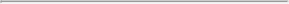<table>
<tr>
<td style="width:12em"><hr></td>
<td style="width:12em"></td>
<td style="width:12em"></td>
</tr>
</table>
